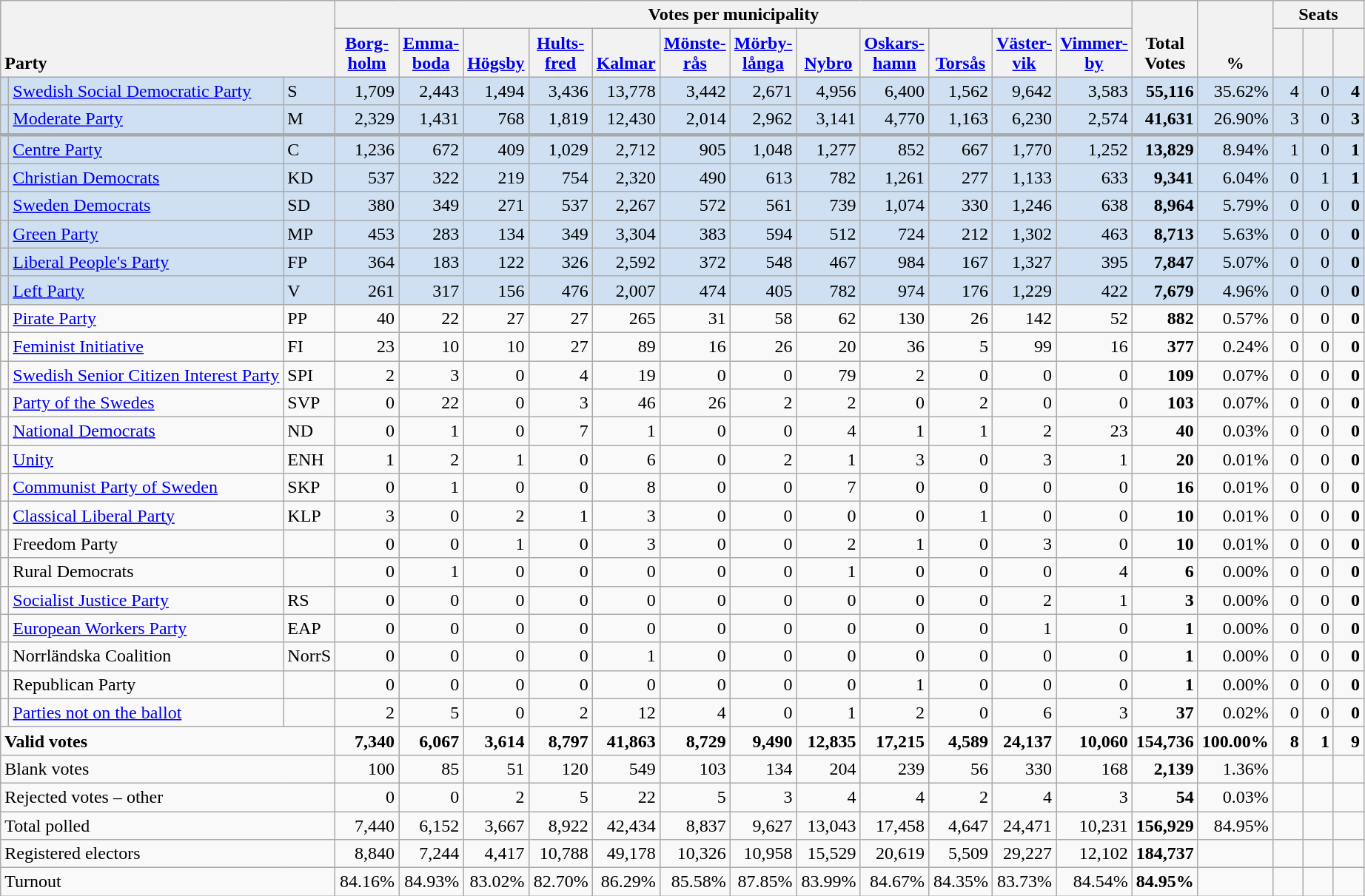<table class="wikitable" border="1" style="text-align:right;">
<tr>
<th style="text-align:left;" valign=bottom rowspan=2 colspan=3>Party</th>
<th colspan=12>Votes per municipality</th>
<th align=center valign=bottom rowspan=2 width="50">Total Votes</th>
<th align=center valign=bottom rowspan=2 width="50">%</th>
<th colspan=3>Seats</th>
</tr>
<tr>
<th align=center valign=bottom width="50"><a href='#'>Borg- holm</a></th>
<th align=center valign=bottom width="50"><a href='#'>Emma- boda</a></th>
<th align=center valign=bottom width="50"><a href='#'>Högsby</a></th>
<th align=center valign=bottom width="50"><a href='#'>Hults- fred</a></th>
<th align=center valign=bottom width="50"><a href='#'>Kalmar</a></th>
<th align=center valign=bottom width="50"><a href='#'>Mönste- rås</a></th>
<th align=center valign=bottom width="50"><a href='#'>Mörby- långa</a></th>
<th align=center valign=bottom width="50"><a href='#'>Nybro</a></th>
<th align=center valign=bottom width="50"><a href='#'>Oskars- hamn</a></th>
<th align=center valign=bottom width="50"><a href='#'>Torsås</a></th>
<th align=center valign=bottom width="50"><a href='#'>Väster- vik</a></th>
<th align=center valign=bottom width="50"><a href='#'>Vimmer- by</a></th>
<th align=center valign=bottom width="20"><small></small></th>
<th align=center valign=bottom width="20"><small><a href='#'></a></small></th>
<th align=center valign=bottom width="20"><small></small></th>
</tr>
<tr style="background:#CEE0F2;">
<td></td>
<td align=left style="white-space: nowrap;"><a href='#'>Swedish Social Democratic Party</a></td>
<td align=left>S</td>
<td>1,709</td>
<td>2,443</td>
<td>1,494</td>
<td>3,436</td>
<td>13,778</td>
<td>3,442</td>
<td>2,671</td>
<td>4,956</td>
<td>6,400</td>
<td>1,562</td>
<td>9,642</td>
<td>3,583</td>
<td><strong>55,116</strong></td>
<td>35.62%</td>
<td>4</td>
<td>0</td>
<td><strong>4</strong></td>
</tr>
<tr style="background:#CEE0F2;">
<td></td>
<td align=left><a href='#'>Moderate Party</a></td>
<td align=left>M</td>
<td>2,329</td>
<td>1,431</td>
<td>768</td>
<td>1,819</td>
<td>12,430</td>
<td>2,014</td>
<td>2,962</td>
<td>3,141</td>
<td>4,770</td>
<td>1,163</td>
<td>6,230</td>
<td>2,574</td>
<td><strong>41,631</strong></td>
<td>26.90%</td>
<td>3</td>
<td>0</td>
<td><strong>3</strong></td>
</tr>
<tr style="background:#CEE0F2; border-top:3px solid darkgray;">
<td></td>
<td align=left><a href='#'>Centre Party</a></td>
<td align=left>C</td>
<td>1,236</td>
<td>672</td>
<td>409</td>
<td>1,029</td>
<td>2,712</td>
<td>905</td>
<td>1,048</td>
<td>1,277</td>
<td>852</td>
<td>667</td>
<td>1,770</td>
<td>1,252</td>
<td><strong>13,829</strong></td>
<td>8.94%</td>
<td>1</td>
<td>0</td>
<td><strong>1</strong></td>
</tr>
<tr style="background:#CEE0F2;">
<td></td>
<td align=left><a href='#'>Christian Democrats</a></td>
<td align=left>KD</td>
<td>537</td>
<td>322</td>
<td>219</td>
<td>754</td>
<td>2,320</td>
<td>490</td>
<td>613</td>
<td>782</td>
<td>1,261</td>
<td>277</td>
<td>1,133</td>
<td>633</td>
<td><strong>9,341</strong></td>
<td>6.04%</td>
<td>0</td>
<td>1</td>
<td><strong>1</strong></td>
</tr>
<tr style="background:#CEE0F2;">
<td></td>
<td align=left><a href='#'>Sweden Democrats</a></td>
<td align=left>SD</td>
<td>380</td>
<td>349</td>
<td>271</td>
<td>537</td>
<td>2,267</td>
<td>572</td>
<td>561</td>
<td>739</td>
<td>1,074</td>
<td>330</td>
<td>1,246</td>
<td>638</td>
<td><strong>8,964</strong></td>
<td>5.79%</td>
<td>0</td>
<td>0</td>
<td><strong>0</strong></td>
</tr>
<tr style="background:#CEE0F2;">
<td></td>
<td align=left><a href='#'>Green Party</a></td>
<td align=left>MP</td>
<td>453</td>
<td>283</td>
<td>134</td>
<td>349</td>
<td>3,304</td>
<td>383</td>
<td>594</td>
<td>512</td>
<td>724</td>
<td>212</td>
<td>1,302</td>
<td>463</td>
<td><strong>8,713</strong></td>
<td>5.63%</td>
<td>0</td>
<td>0</td>
<td><strong>0</strong></td>
</tr>
<tr style="background:#CEE0F2;">
<td></td>
<td align=left><a href='#'>Liberal People's Party</a></td>
<td align=left>FP</td>
<td>364</td>
<td>183</td>
<td>122</td>
<td>326</td>
<td>2,592</td>
<td>372</td>
<td>548</td>
<td>467</td>
<td>984</td>
<td>167</td>
<td>1,327</td>
<td>395</td>
<td><strong>7,847</strong></td>
<td>5.07%</td>
<td>0</td>
<td>0</td>
<td><strong>0</strong></td>
</tr>
<tr style="background:#CEE0F2;">
<td></td>
<td align=left><a href='#'>Left Party</a></td>
<td align=left>V</td>
<td>261</td>
<td>317</td>
<td>156</td>
<td>476</td>
<td>2,007</td>
<td>474</td>
<td>405</td>
<td>782</td>
<td>974</td>
<td>176</td>
<td>1,229</td>
<td>422</td>
<td><strong>7,679</strong></td>
<td>4.96%</td>
<td>0</td>
<td>0</td>
<td><strong>0</strong></td>
</tr>
<tr>
<td></td>
<td align=left><a href='#'>Pirate Party</a></td>
<td align=left>PP</td>
<td>40</td>
<td>22</td>
<td>27</td>
<td>27</td>
<td>265</td>
<td>31</td>
<td>58</td>
<td>62</td>
<td>130</td>
<td>26</td>
<td>142</td>
<td>52</td>
<td><strong>882</strong></td>
<td>0.57%</td>
<td>0</td>
<td>0</td>
<td><strong>0</strong></td>
</tr>
<tr>
<td></td>
<td align=left><a href='#'>Feminist Initiative</a></td>
<td align=left>FI</td>
<td>23</td>
<td>10</td>
<td>10</td>
<td>27</td>
<td>89</td>
<td>16</td>
<td>26</td>
<td>20</td>
<td>36</td>
<td>5</td>
<td>99</td>
<td>16</td>
<td><strong>377</strong></td>
<td>0.24%</td>
<td>0</td>
<td>0</td>
<td><strong>0</strong></td>
</tr>
<tr>
<td></td>
<td align=left><a href='#'>Swedish Senior Citizen Interest Party</a></td>
<td align=left>SPI</td>
<td>2</td>
<td>3</td>
<td>0</td>
<td>4</td>
<td>19</td>
<td>0</td>
<td>0</td>
<td>79</td>
<td>2</td>
<td>0</td>
<td>0</td>
<td>0</td>
<td><strong>109</strong></td>
<td>0.07%</td>
<td>0</td>
<td>0</td>
<td><strong>0</strong></td>
</tr>
<tr>
<td></td>
<td align=left><a href='#'>Party of the Swedes</a></td>
<td align=left>SVP</td>
<td>0</td>
<td>22</td>
<td>0</td>
<td>3</td>
<td>46</td>
<td>26</td>
<td>2</td>
<td>2</td>
<td>0</td>
<td>2</td>
<td>0</td>
<td>0</td>
<td><strong>103</strong></td>
<td>0.07%</td>
<td>0</td>
<td>0</td>
<td><strong>0</strong></td>
</tr>
<tr>
<td></td>
<td align=left><a href='#'>National Democrats</a></td>
<td align=left>ND</td>
<td>0</td>
<td>1</td>
<td>0</td>
<td>7</td>
<td>1</td>
<td>0</td>
<td>0</td>
<td>4</td>
<td>1</td>
<td>1</td>
<td>2</td>
<td>23</td>
<td><strong>40</strong></td>
<td>0.03%</td>
<td>0</td>
<td>0</td>
<td><strong>0</strong></td>
</tr>
<tr>
<td></td>
<td align=left><a href='#'>Unity</a></td>
<td align=left>ENH</td>
<td>1</td>
<td>2</td>
<td>1</td>
<td>0</td>
<td>6</td>
<td>0</td>
<td>2</td>
<td>1</td>
<td>3</td>
<td>0</td>
<td>3</td>
<td>1</td>
<td><strong>20</strong></td>
<td>0.01%</td>
<td>0</td>
<td>0</td>
<td><strong>0</strong></td>
</tr>
<tr>
<td></td>
<td align=left><a href='#'>Communist Party of Sweden</a></td>
<td align=left>SKP</td>
<td>0</td>
<td>1</td>
<td>0</td>
<td>0</td>
<td>8</td>
<td>0</td>
<td>0</td>
<td>7</td>
<td>0</td>
<td>0</td>
<td>0</td>
<td>0</td>
<td><strong>16</strong></td>
<td>0.01%</td>
<td>0</td>
<td>0</td>
<td><strong>0</strong></td>
</tr>
<tr>
<td></td>
<td align=left><a href='#'>Classical Liberal Party</a></td>
<td align=left>KLP</td>
<td>3</td>
<td>0</td>
<td>2</td>
<td>1</td>
<td>3</td>
<td>0</td>
<td>0</td>
<td>0</td>
<td>0</td>
<td>1</td>
<td>0</td>
<td>0</td>
<td><strong>10</strong></td>
<td>0.01%</td>
<td>0</td>
<td>0</td>
<td><strong>0</strong></td>
</tr>
<tr>
<td></td>
<td align=left>Freedom Party</td>
<td></td>
<td>0</td>
<td>0</td>
<td>1</td>
<td>0</td>
<td>3</td>
<td>0</td>
<td>0</td>
<td>2</td>
<td>1</td>
<td>0</td>
<td>3</td>
<td>0</td>
<td><strong>10</strong></td>
<td>0.01%</td>
<td>0</td>
<td>0</td>
<td><strong>0</strong></td>
</tr>
<tr>
<td></td>
<td align=left>Rural Democrats</td>
<td></td>
<td>0</td>
<td>1</td>
<td>0</td>
<td>0</td>
<td>0</td>
<td>0</td>
<td>0</td>
<td>1</td>
<td>0</td>
<td>0</td>
<td>0</td>
<td>4</td>
<td><strong>6</strong></td>
<td>0.00%</td>
<td>0</td>
<td>0</td>
<td><strong>0</strong></td>
</tr>
<tr>
<td></td>
<td align=left><a href='#'>Socialist Justice Party</a></td>
<td align=left>RS</td>
<td>0</td>
<td>0</td>
<td>0</td>
<td>0</td>
<td>0</td>
<td>0</td>
<td>0</td>
<td>0</td>
<td>0</td>
<td>0</td>
<td>2</td>
<td>1</td>
<td><strong>3</strong></td>
<td>0.00%</td>
<td>0</td>
<td>0</td>
<td><strong>0</strong></td>
</tr>
<tr>
<td></td>
<td align=left><a href='#'>European Workers Party</a></td>
<td align=left>EAP</td>
<td>0</td>
<td>0</td>
<td>0</td>
<td>0</td>
<td>0</td>
<td>0</td>
<td>0</td>
<td>0</td>
<td>0</td>
<td>0</td>
<td>1</td>
<td>0</td>
<td><strong>1</strong></td>
<td>0.00%</td>
<td>0</td>
<td>0</td>
<td><strong>0</strong></td>
</tr>
<tr>
<td></td>
<td align=left>Norrländska Coalition</td>
<td align=left>NorrS</td>
<td>0</td>
<td>0</td>
<td>0</td>
<td>0</td>
<td>1</td>
<td>0</td>
<td>0</td>
<td>0</td>
<td>0</td>
<td>0</td>
<td>0</td>
<td>0</td>
<td><strong>1</strong></td>
<td>0.00%</td>
<td>0</td>
<td>0</td>
<td><strong>0</strong></td>
</tr>
<tr>
<td></td>
<td align=left>Republican Party</td>
<td></td>
<td>0</td>
<td>0</td>
<td>0</td>
<td>0</td>
<td>0</td>
<td>0</td>
<td>0</td>
<td>0</td>
<td>1</td>
<td>0</td>
<td>0</td>
<td>0</td>
<td><strong>1</strong></td>
<td>0.00%</td>
<td>0</td>
<td>0</td>
<td><strong>0</strong></td>
</tr>
<tr>
<td></td>
<td align=left><a href='#'>Parties not on the ballot</a></td>
<td></td>
<td>2</td>
<td>5</td>
<td>0</td>
<td>2</td>
<td>12</td>
<td>4</td>
<td>0</td>
<td>1</td>
<td>2</td>
<td>0</td>
<td>6</td>
<td>3</td>
<td><strong>37</strong></td>
<td>0.02%</td>
<td>0</td>
<td>0</td>
<td><strong>0</strong></td>
</tr>
<tr style="font-weight:bold">
<td align=left colspan=3>Valid votes</td>
<td>7,340</td>
<td>6,067</td>
<td>3,614</td>
<td>8,797</td>
<td>41,863</td>
<td>8,729</td>
<td>9,490</td>
<td>12,835</td>
<td>17,215</td>
<td>4,589</td>
<td>24,137</td>
<td>10,060</td>
<td>154,736</td>
<td>100.00%</td>
<td>8</td>
<td>1</td>
<td>9</td>
</tr>
<tr>
<td align=left colspan=3>Blank votes</td>
<td>100</td>
<td>85</td>
<td>51</td>
<td>120</td>
<td>549</td>
<td>103</td>
<td>134</td>
<td>204</td>
<td>239</td>
<td>56</td>
<td>330</td>
<td>168</td>
<td><strong>2,139</strong></td>
<td>1.36%</td>
<td></td>
<td></td>
<td></td>
</tr>
<tr>
<td align=left colspan=3>Rejected votes – other</td>
<td>0</td>
<td>0</td>
<td>2</td>
<td>5</td>
<td>22</td>
<td>5</td>
<td>3</td>
<td>4</td>
<td>4</td>
<td>2</td>
<td>4</td>
<td>3</td>
<td><strong>54</strong></td>
<td>0.03%</td>
<td></td>
<td></td>
<td></td>
</tr>
<tr>
<td align=left colspan=3>Total polled</td>
<td>7,440</td>
<td>6,152</td>
<td>3,667</td>
<td>8,922</td>
<td>42,434</td>
<td>8,837</td>
<td>9,627</td>
<td>13,043</td>
<td>17,458</td>
<td>4,647</td>
<td>24,471</td>
<td>10,231</td>
<td><strong>156,929</strong></td>
<td>84.95%</td>
<td></td>
<td></td>
<td></td>
</tr>
<tr>
<td align=left colspan=3>Registered electors</td>
<td>8,840</td>
<td>7,244</td>
<td>4,417</td>
<td>10,788</td>
<td>49,178</td>
<td>10,326</td>
<td>10,958</td>
<td>15,529</td>
<td>20,619</td>
<td>5,509</td>
<td>29,227</td>
<td>12,102</td>
<td><strong>184,737</strong></td>
<td></td>
<td></td>
<td></td>
<td></td>
</tr>
<tr>
<td align=left colspan=3>Turnout</td>
<td>84.16%</td>
<td>84.93%</td>
<td>83.02%</td>
<td>82.70%</td>
<td>86.29%</td>
<td>85.58%</td>
<td>87.85%</td>
<td>83.99%</td>
<td>84.67%</td>
<td>84.35%</td>
<td>83.73%</td>
<td>84.54%</td>
<td><strong>84.95%</strong></td>
<td></td>
<td></td>
<td></td>
<td></td>
</tr>
</table>
